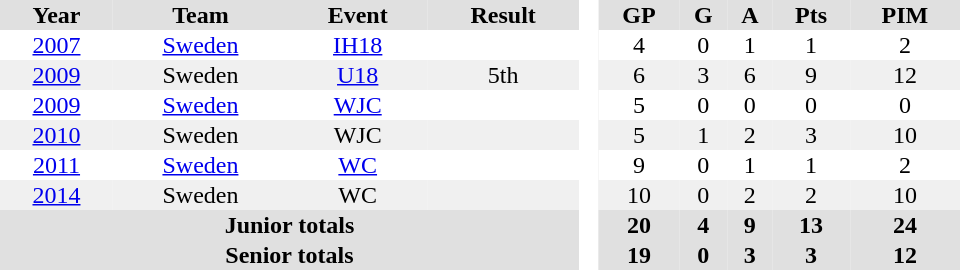<table border="0" cellpadding="1" cellspacing="0" style="text-align:center; width:40em">
<tr ALIGN="center" bgcolor="#e0e0e0">
<th>Year</th>
<th>Team</th>
<th>Event</th>
<th>Result</th>
<th rowspan="99" bgcolor="#ffffff"> </th>
<th>GP</th>
<th>G</th>
<th>A</th>
<th>Pts</th>
<th>PIM</th>
</tr>
<tr>
<td><a href='#'>2007</a></td>
<td><a href='#'>Sweden</a></td>
<td><a href='#'>IH18</a></td>
<td></td>
<td>4</td>
<td>0</td>
<td>1</td>
<td>1</td>
<td>2</td>
</tr>
<tr bgcolor="#f0f0f0">
<td><a href='#'>2009</a></td>
<td>Sweden</td>
<td><a href='#'>U18</a></td>
<td>5th</td>
<td>6</td>
<td>3</td>
<td>6</td>
<td>9</td>
<td>12</td>
</tr>
<tr>
<td><a href='#'>2009</a></td>
<td><a href='#'>Sweden</a></td>
<td><a href='#'>WJC</a></td>
<td></td>
<td>5</td>
<td>0</td>
<td>0</td>
<td>0</td>
<td>0</td>
</tr>
<tr bgcolor="#f0f0f0">
<td><a href='#'>2010</a></td>
<td>Sweden</td>
<td>WJC</td>
<td></td>
<td>5</td>
<td>1</td>
<td>2</td>
<td>3</td>
<td>10</td>
</tr>
<tr>
<td><a href='#'>2011</a></td>
<td><a href='#'>Sweden</a></td>
<td><a href='#'>WC</a></td>
<td></td>
<td>9</td>
<td>0</td>
<td>1</td>
<td>1</td>
<td>2</td>
</tr>
<tr bgcolor="#f0f0f0">
<td><a href='#'>2014</a></td>
<td>Sweden</td>
<td>WC</td>
<td></td>
<td>10</td>
<td>0</td>
<td>2</td>
<td>2</td>
<td>10</td>
</tr>
<tr bgcolor="#e0e0e0">
<th colspan=4>Junior totals</th>
<th>20</th>
<th>4</th>
<th>9</th>
<th>13</th>
<th>24</th>
</tr>
<tr bgcolor="#e0e0e0">
<th colspan=4>Senior totals</th>
<th>19</th>
<th>0</th>
<th>3</th>
<th>3</th>
<th>12</th>
</tr>
</table>
